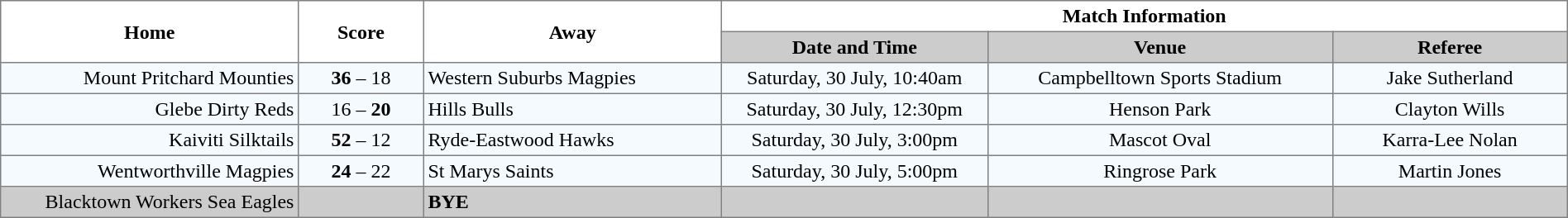<table border="1" cellpadding="3" cellspacing="0" width="100%" style="border-collapse:collapse;  text-align:center;">
<tr>
<th rowspan="2" width="19%">Home</th>
<th rowspan="2" width="8%">Score</th>
<th rowspan="2" width="19%">Away</th>
<th colspan="3">Match Information</th>
</tr>
<tr style="background:#CCCCCC">
<th width="17%">Date and Time</th>
<th width="22%">Venue</th>
<th width="50%">Referee</th>
</tr>
<tr style="text-align:center; background:#f5faff;">
<td align="right">Mount Pritchard Mounties </td>
<td><strong>36</strong> – 18</td>
<td align="left"> Western Suburbs Magpies</td>
<td>Saturday, 30 July, 10:40am</td>
<td>Campbelltown Sports Stadium</td>
<td>Jake Sutherland</td>
</tr>
<tr style="text-align:center; background:#f5faff;">
<td align="right">Glebe Dirty Reds </td>
<td>16 – <strong>20</strong></td>
<td align="left"> Hills Bulls</td>
<td>Saturday, 30 July, 12:30pm</td>
<td>Henson Park</td>
<td>Clayton Wills</td>
</tr>
<tr style="text-align:center; background:#f5faff;">
<td align="right">Kaiviti Silktails </td>
<td><strong>52</strong> – 12</td>
<td align="left"> Ryde-Eastwood Hawks</td>
<td>Saturday, 30 July, 3:00pm</td>
<td>Mascot Oval</td>
<td>Karra-Lee Nolan</td>
</tr>
<tr style="text-align:center; background:#f5faff;">
<td align="right">Wentworthville Magpies </td>
<td><strong>24</strong> – 22</td>
<td align="left"> St Marys Saints</td>
<td>Saturday, 30 July, 5:00pm</td>
<td>Ringrose Park</td>
<td>Martin Jones</td>
</tr>
<tr style="text-align:center; background:#CCCCCC;">
<td align="right">Blacktown Workers Sea Eagles </td>
<td></td>
<td align="left"><strong>BYE</strong></td>
<td></td>
<td></td>
<td></td>
</tr>
</table>
